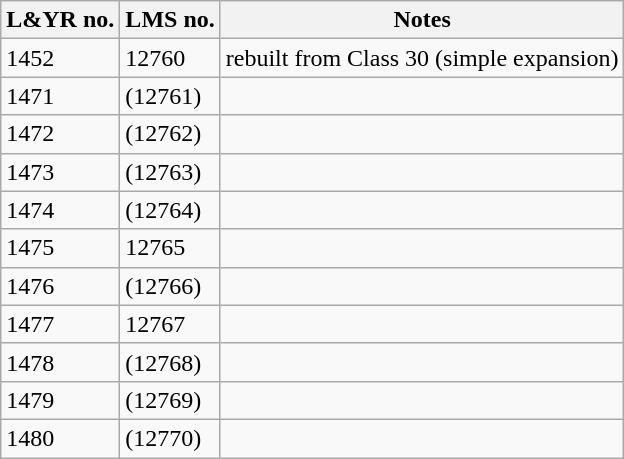<table class="wikitable">
<tr>
<th>L&YR no.</th>
<th>LMS no.</th>
<th>Notes</th>
</tr>
<tr>
<td>1452</td>
<td>12760</td>
<td>rebuilt from Class 30 (simple expansion)</td>
</tr>
<tr>
<td>1471</td>
<td>(12761)</td>
<td></td>
</tr>
<tr>
<td>1472</td>
<td>(12762)</td>
<td></td>
</tr>
<tr>
<td>1473</td>
<td>(12763)</td>
<td></td>
</tr>
<tr>
<td>1474</td>
<td>(12764)</td>
<td></td>
</tr>
<tr>
<td>1475</td>
<td>12765</td>
<td></td>
</tr>
<tr>
<td>1476</td>
<td>(12766)</td>
<td></td>
</tr>
<tr>
<td>1477</td>
<td>12767</td>
<td></td>
</tr>
<tr>
<td>1478</td>
<td>(12768)</td>
<td></td>
</tr>
<tr>
<td>1479</td>
<td>(12769)</td>
<td></td>
</tr>
<tr>
<td>1480</td>
<td>(12770)</td>
<td></td>
</tr>
</table>
